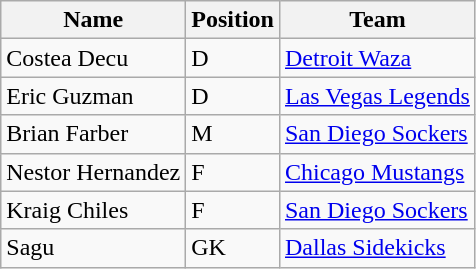<table class="wikitable">
<tr>
<th>Name</th>
<th>Position</th>
<th>Team</th>
</tr>
<tr>
<td>Costea Decu</td>
<td>D</td>
<td><a href='#'>Detroit Waza</a></td>
</tr>
<tr>
<td>Eric Guzman</td>
<td>D</td>
<td><a href='#'>Las Vegas Legends</a></td>
</tr>
<tr>
<td>Brian Farber</td>
<td>M</td>
<td><a href='#'>San Diego Sockers</a></td>
</tr>
<tr>
<td>Nestor Hernandez</td>
<td>F</td>
<td><a href='#'>Chicago Mustangs</a></td>
</tr>
<tr>
<td>Kraig Chiles</td>
<td>F</td>
<td><a href='#'>San Diego Sockers</a></td>
</tr>
<tr>
<td>Sagu</td>
<td>GK</td>
<td><a href='#'>Dallas Sidekicks</a></td>
</tr>
</table>
